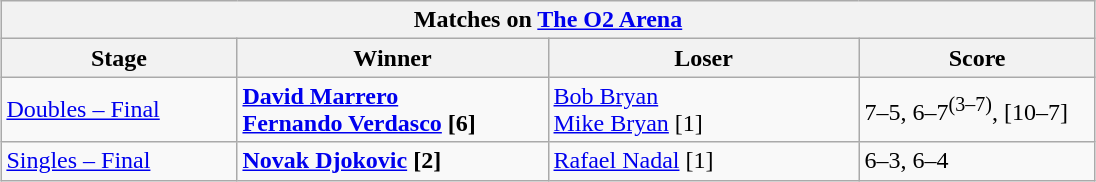<table class="wikitable collapsible uncollapsed" border=1 style="margin:1em auto;">
<tr>
<th colspan=4>Matches on <a href='#'>The O2 Arena</a></th>
</tr>
<tr>
<th width=150>Stage</th>
<th width=200>Winner</th>
<th width=200>Loser</th>
<th width=150>Score</th>
</tr>
<tr>
<td><a href='#'>Doubles – Final</a></td>
<td> <strong><a href='#'>David Marrero</a></strong> <br>  <strong><a href='#'>Fernando Verdasco</a> [6]</strong></td>
<td> <a href='#'>Bob Bryan</a> <br>  <a href='#'>Mike Bryan</a> [1]</td>
<td>7–5, 6–7<sup>(3–7)</sup>, [10–7]</td>
</tr>
<tr>
<td><a href='#'>Singles – Final</a></td>
<td> <strong><a href='#'>Novak Djokovic</a> [2]</strong></td>
<td> <a href='#'>Rafael Nadal</a> [1]</td>
<td>6–3, 6–4</td>
</tr>
</table>
